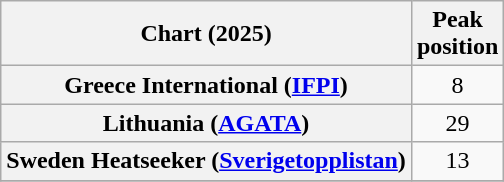<table class="wikitable sortable plainrowheaders" style="text-align:center">
<tr>
<th scope="col">Chart (2025)</th>
<th scope="col">Peak<br>position</th>
</tr>
<tr>
<th scope="row">Greece International (<a href='#'>IFPI</a>)</th>
<td>8</td>
</tr>
<tr>
<th scope="row">Lithuania (<a href='#'>AGATA</a>)</th>
<td>29</td>
</tr>
<tr>
<th scope="row">Sweden Heatseeker (<a href='#'>Sverigetopplistan</a>)</th>
<td>13</td>
</tr>
<tr>
</tr>
</table>
